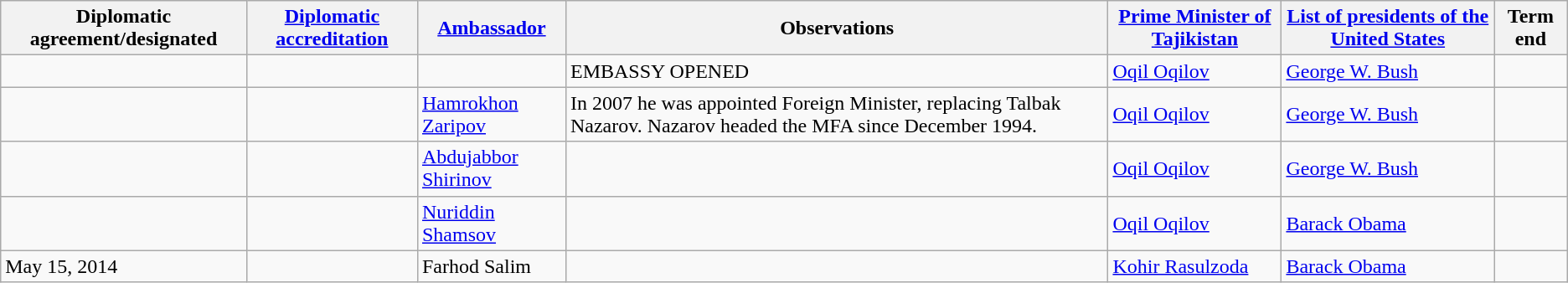<table class="wikitable sortable">
<tr>
<th>Diplomatic agreement/designated</th>
<th><a href='#'>Diplomatic accreditation</a></th>
<th><a href='#'>Ambassador</a></th>
<th>Observations</th>
<th><a href='#'>Prime Minister of Tajikistan</a></th>
<th><a href='#'>List of presidents of the United States</a></th>
<th>Term end</th>
</tr>
<tr>
<td></td>
<td></td>
<td></td>
<td>EMBASSY OPENED</td>
<td><a href='#'>Oqil Oqilov</a></td>
<td><a href='#'>George W. Bush</a></td>
<td></td>
</tr>
<tr>
<td></td>
<td></td>
<td><a href='#'>Hamrokhon Zaripov</a></td>
<td>In 2007 he was appointed Foreign Minister, replacing Talbak Nazarov. Nazarov headed the MFA since December 1994.</td>
<td><a href='#'>Oqil Oqilov</a></td>
<td><a href='#'>George W. Bush</a></td>
<td></td>
</tr>
<tr>
<td></td>
<td></td>
<td><a href='#'>Abdujabbor Shirinov</a></td>
<td></td>
<td><a href='#'>Oqil Oqilov</a></td>
<td><a href='#'>George W. Bush</a></td>
<td></td>
</tr>
<tr>
<td></td>
<td></td>
<td><a href='#'>Nuriddin Shamsov</a></td>
<td></td>
<td><a href='#'>Oqil Oqilov</a></td>
<td><a href='#'>Barack Obama</a></td>
<td></td>
</tr>
<tr>
<td>May 15, 2014</td>
<td></td>
<td>Farhod Salim</td>
<td></td>
<td><a href='#'>Kohir Rasulzoda</a></td>
<td><a href='#'>Barack Obama</a></td>
<td></td>
</tr>
</table>
